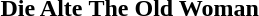<table>
<tr>
<th>Die Alte</th>
<th>The Old Woman</th>
</tr>
<tr>
<td></td>
<td></td>
</tr>
</table>
